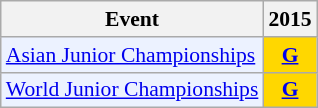<table class="wikitable" style="font-size: 90%; text-align:center">
<tr>
<th>Event</th>
<th>2015</th>
</tr>
<tr>
<td bgcolor="#ECF2FF"; align="left"><a href='#'>Asian Junior Championships</a></td>
<td bgcolor=gold><a href='#'><strong>G</strong></a></td>
</tr>
<tr>
<td bgcolor="#ECF2FF"; align="left"><a href='#'>World Junior Championships</a></td>
<td bgcolor=gold><a href='#'><strong>G</strong></a></td>
</tr>
</table>
